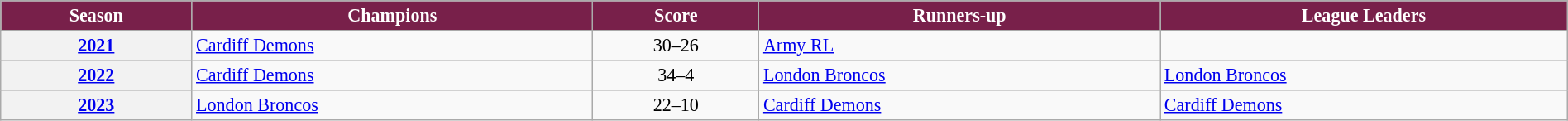<table class="wikitable" style="border-collapse:collapse; font-size:92%; width:100%;">
<tr>
<th scope="col" style="background:#78204A; color:white;" "width:21%;">Season</th>
<th scope="col" style="background:#78204A; color:white;" "width:21%;">Champions</th>
<th scope="col" style="background:#78204A; color:white;" "width:6%;">Score</th>
<th scope="col" style="background:#78204A; color:white;" "width:21%;">Runners-up</th>
<th scope="col" style="background:#78204A; color:white;" "width:21%;">League Leaders</th>
</tr>
<tr>
<th scope="row"><a href='#'>2021</a></th>
<td> <a href='#'>Cardiff Demons</a></td>
<td style="text-align: center;">30–26</td>
<td> <a href='#'>Army RL</a></td>
<td></td>
</tr>
<tr>
<th scope="row"><a href='#'>2022</a></th>
<td> <a href='#'>Cardiff Demons</a></td>
<td style="text-align: center;">34–4</td>
<td> <a href='#'>London Broncos</a></td>
<td> <a href='#'>London Broncos</a></td>
</tr>
<tr>
<th scope="row"><a href='#'>2023</a></th>
<td> <a href='#'>London Broncos</a></td>
<td style="text-align: center;">22–10</td>
<td> <a href='#'>Cardiff Demons</a></td>
<td> <a href='#'>Cardiff Demons</a></td>
</tr>
</table>
